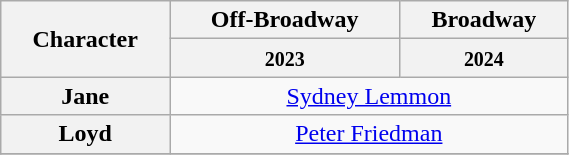<table class="wikitable" style="width:30%; text-align:center">
<tr>
<th rowspan="2" scope="col">Character</th>
<th>Off-Broadway</th>
<th>Broadway</th>
</tr>
<tr>
<th><small>2023</small></th>
<th><small>2024</small></th>
</tr>
<tr>
<th>Jane</th>
<td colspan=2><a href='#'>Sydney Lemmon</a></td>
</tr>
<tr>
<th>Loyd</th>
<td colspan=2><a href='#'>Peter Friedman</a></td>
</tr>
<tr>
</tr>
</table>
